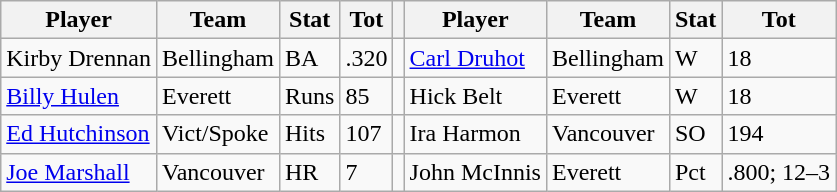<table class="wikitable">
<tr>
<th>Player</th>
<th>Team</th>
<th>Stat</th>
<th>Tot</th>
<th></th>
<th>Player</th>
<th>Team</th>
<th>Stat</th>
<th>Tot</th>
</tr>
<tr>
<td>Kirby Drennan</td>
<td>Bellingham</td>
<td>BA</td>
<td>.320</td>
<td></td>
<td><a href='#'>Carl Druhot</a></td>
<td>Bellingham</td>
<td>W</td>
<td>18</td>
</tr>
<tr>
<td><a href='#'>Billy Hulen</a></td>
<td>Everett</td>
<td>Runs</td>
<td>85</td>
<td></td>
<td>Hick Belt</td>
<td>Everett</td>
<td>W</td>
<td>18</td>
</tr>
<tr>
<td><a href='#'>Ed Hutchinson</a></td>
<td>Vict/Spoke</td>
<td>Hits</td>
<td>107</td>
<td></td>
<td>Ira Harmon</td>
<td>Vancouver</td>
<td>SO</td>
<td>194</td>
</tr>
<tr>
<td><a href='#'>Joe Marshall</a></td>
<td>Vancouver</td>
<td>HR</td>
<td>7</td>
<td></td>
<td>John McInnis</td>
<td>Everett</td>
<td>Pct</td>
<td>.800; 12–3</td>
</tr>
</table>
